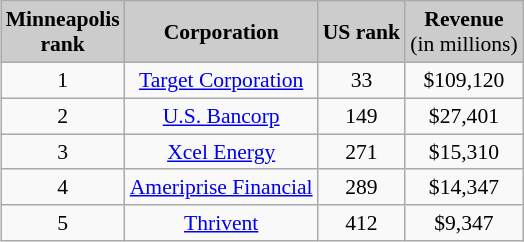<table class="wikitable" style="float:right; font-size:90%; text-align:center; margin:1em;">
<tr style="background:#ccc;">
<td><strong>Minneapolis<br> rank</strong></td>
<td style="background:#ccc;"><strong>Corporation</strong></td>
<td style="background:#ccc;"><strong>US rank</strong></td>
<td style="background:#ccc;"><strong>Revenue</strong><br>(in millions)</td>
</tr>
<tr>
<td>1</td>
<td><a href='#'>Target Corporation</a></td>
<td>33</td>
<td>$109,120</td>
</tr>
<tr>
<td>2</td>
<td><a href='#'>U.S. Bancorp</a></td>
<td>149</td>
<td>$27,401</td>
</tr>
<tr>
<td>3</td>
<td><a href='#'>Xcel Energy</a></td>
<td>271</td>
<td>$15,310</td>
</tr>
<tr>
<td>4</td>
<td><a href='#'>Ameriprise Financial</a></td>
<td>289</td>
<td>$14,347</td>
</tr>
<tr>
<td>5</td>
<td><a href='#'>Thrivent</a></td>
<td>412</td>
<td>$9,347</td>
</tr>
</table>
